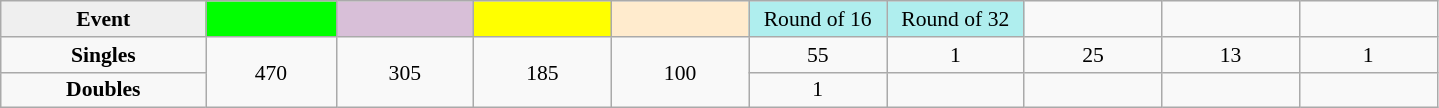<table class=wikitable style=font-size:90%;text-align:center>
<tr>
<td style="width:130px; background:#efefef;"><strong>Event</strong></td>
<td style="width:80px; background:lime;"></td>
<td style="width:85px; background:thistle;"></td>
<td style="width:85px; background:#ff0;"></td>
<td style="width:85px; background:#ffebcd;"></td>
<td style="width:85px; background:#afeeee;">Round of 16</td>
<td style="width:85px; background:#afeeee;">Round of 32</td>
<td width=85></td>
<td width=85></td>
<td width=85></td>
</tr>
<tr>
<th style="background:#f8f8f8;">Singles</th>
<td rowspan=2>470</td>
<td rowspan=2>305</td>
<td rowspan=2>185</td>
<td rowspan=2>100</td>
<td>55</td>
<td>1</td>
<td>25</td>
<td>13</td>
<td>1</td>
</tr>
<tr>
<th style="background:#f8f8f8;">Doubles</th>
<td>1</td>
<td></td>
<td></td>
<td></td>
<td></td>
</tr>
</table>
